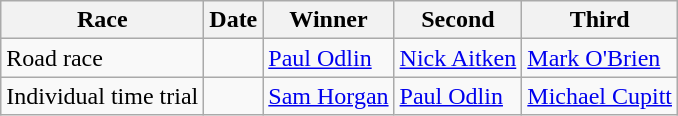<table class="wikitable">
<tr>
<th>Race</th>
<th>Date</th>
<th>Winner</th>
<th>Second</th>
<th>Third</th>
</tr>
<tr>
<td>Road race</td>
<td></td>
<td> <a href='#'>Paul Odlin</a></td>
<td> <a href='#'>Nick Aitken</a></td>
<td> <a href='#'>Mark O'Brien</a></td>
</tr>
<tr>
<td>Individual time trial</td>
<td></td>
<td> <a href='#'>Sam Horgan</a></td>
<td> <a href='#'>Paul Odlin</a></td>
<td> <a href='#'>Michael Cupitt</a></td>
</tr>
</table>
